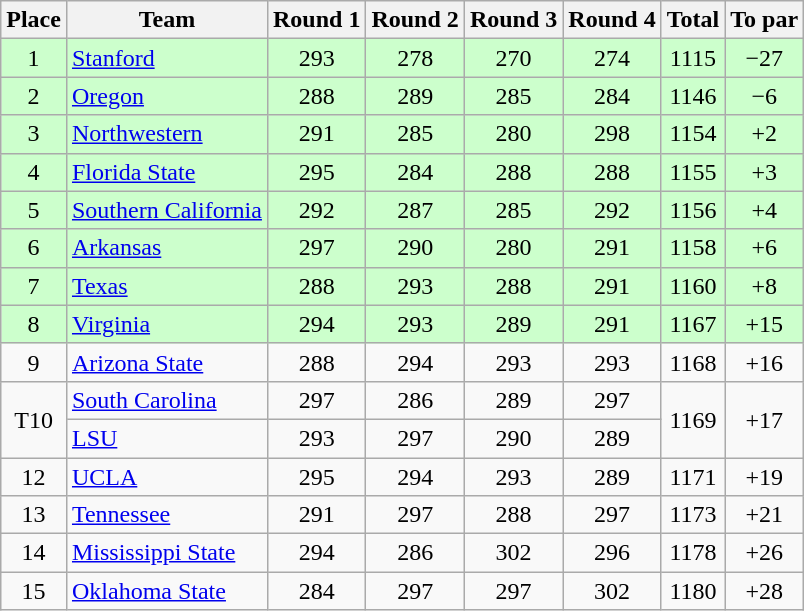<table class="wikitable" style="text-align:center">
<tr>
<th>Place</th>
<th>Team</th>
<th>Round 1</th>
<th>Round 2</th>
<th>Round 3</th>
<th>Round 4</th>
<th>Total</th>
<th>To par</th>
</tr>
<tr style="background:#ccffcc;">
<td>1</td>
<td align=left><a href='#'>Stanford</a></td>
<td>293</td>
<td>278</td>
<td>270</td>
<td>274</td>
<td>1115</td>
<td>−27</td>
</tr>
<tr style="background:#ccffcc;">
<td>2</td>
<td align=left><a href='#'>Oregon</a></td>
<td>288</td>
<td>289</td>
<td>285</td>
<td>284</td>
<td>1146</td>
<td>−6</td>
</tr>
<tr style="background:#ccffcc;">
<td>3</td>
<td align=left><a href='#'>Northwestern</a></td>
<td>291</td>
<td>285</td>
<td>280</td>
<td>298</td>
<td>1154</td>
<td>+2</td>
</tr>
<tr style="background:#ccffcc;">
<td>4</td>
<td align=left><a href='#'>Florida State</a></td>
<td>295</td>
<td>284</td>
<td>288</td>
<td>288</td>
<td>1155</td>
<td>+3</td>
</tr>
<tr style="background:#ccffcc;">
<td>5</td>
<td align=left><a href='#'>Southern California</a></td>
<td>292</td>
<td>287</td>
<td>285</td>
<td>292</td>
<td>1156</td>
<td>+4</td>
</tr>
<tr style="background:#ccffcc;">
<td>6</td>
<td align=left><a href='#'>Arkansas</a></td>
<td>297</td>
<td>290</td>
<td>280</td>
<td>291</td>
<td>1158</td>
<td>+6</td>
</tr>
<tr style="background:#ccffcc;">
<td>7</td>
<td align=left><a href='#'>Texas</a></td>
<td>288</td>
<td>293</td>
<td>288</td>
<td>291</td>
<td>1160</td>
<td>+8</td>
</tr>
<tr style="background:#ccffcc;">
<td>8</td>
<td align=left><a href='#'>Virginia</a></td>
<td>294</td>
<td>293</td>
<td>289</td>
<td>291</td>
<td>1167</td>
<td>+15</td>
</tr>
<tr>
<td>9</td>
<td align=left><a href='#'>Arizona State</a></td>
<td>288</td>
<td>294</td>
<td>293</td>
<td>293</td>
<td>1168</td>
<td>+16</td>
</tr>
<tr>
<td rowspan=2>T10</td>
<td align=left><a href='#'>South Carolina</a></td>
<td>297</td>
<td>286</td>
<td>289</td>
<td>297</td>
<td rowspan=2>1169</td>
<td rowspan=2>+17</td>
</tr>
<tr>
<td align=left><a href='#'>LSU</a></td>
<td>293</td>
<td>297</td>
<td>290</td>
<td>289</td>
</tr>
<tr>
<td>12</td>
<td align=left><a href='#'>UCLA</a></td>
<td>295</td>
<td>294</td>
<td>293</td>
<td>289</td>
<td>1171</td>
<td>+19</td>
</tr>
<tr>
<td>13</td>
<td align=left><a href='#'>Tennessee</a></td>
<td>291</td>
<td>297</td>
<td>288</td>
<td>297</td>
<td>1173</td>
<td>+21</td>
</tr>
<tr>
<td>14</td>
<td align=left><a href='#'>Mississippi State</a></td>
<td>294</td>
<td>286</td>
<td>302</td>
<td>296</td>
<td>1178</td>
<td>+26</td>
</tr>
<tr>
<td>15</td>
<td align=left><a href='#'>Oklahoma State</a></td>
<td>284</td>
<td>297</td>
<td>297</td>
<td>302</td>
<td>1180</td>
<td>+28</td>
</tr>
</table>
